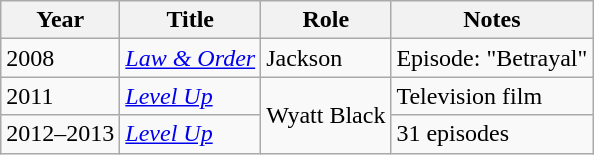<table class="wikitable sortable">
<tr>
<th>Year</th>
<th>Title</th>
<th>Role</th>
<th>Notes</th>
</tr>
<tr>
<td>2008</td>
<td><em><a href='#'>Law & Order</a></em></td>
<td>Jackson</td>
<td>Episode: "Betrayal"</td>
</tr>
<tr>
<td>2011</td>
<td><a href='#'><em>Level Up</em></a></td>
<td rowspan="2">Wyatt Black</td>
<td>Television film</td>
</tr>
<tr>
<td>2012–2013</td>
<td><a href='#'><em>Level Up</em></a></td>
<td>31 episodes</td>
</tr>
</table>
